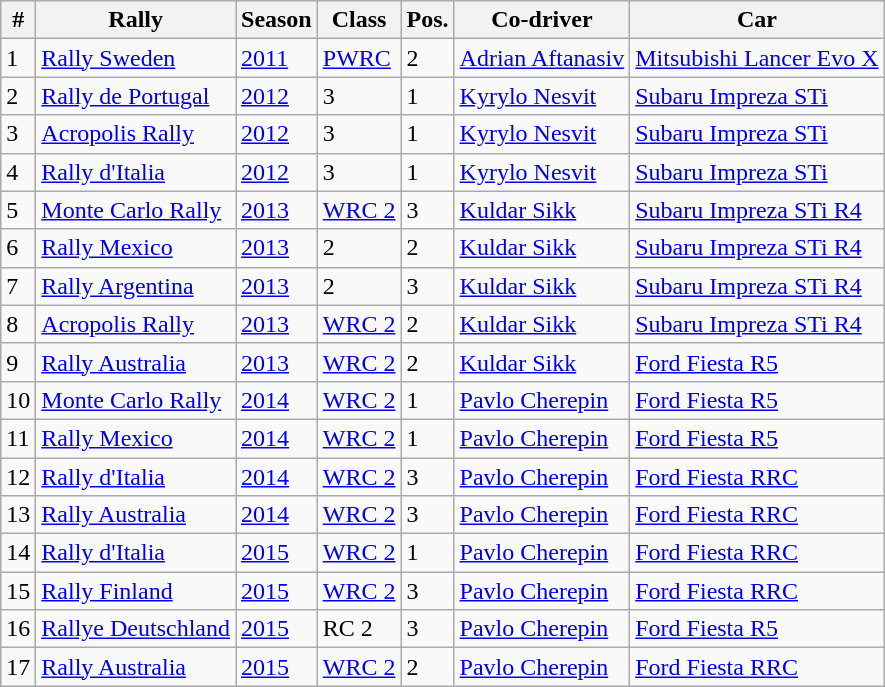<table class="wikitable">
<tr>
<th>#</th>
<th>Rally</th>
<th>Season</th>
<th>Class</th>
<th>Pos.</th>
<th>Co-driver</th>
<th>Car</th>
</tr>
<tr>
<td>1</td>
<td> <a href='#'>Rally Sweden</a></td>
<td><a href='#'>2011</a></td>
<td><a href='#'>PWRC</a></td>
<td>2</td>
<td> <a href='#'>Adrian Aftanasiv</a></td>
<td><a href='#'>Mitsubishi Lancer Evo X</a></td>
</tr>
<tr>
<td>2</td>
<td> <a href='#'>Rally de Portugal</a></td>
<td><a href='#'>2012</a></td>
<td>3</td>
<td>1</td>
<td> <a href='#'>Kyrylo Nesvit</a></td>
<td><a href='#'>Subaru Impreza STi</a></td>
</tr>
<tr>
<td>3</td>
<td> <a href='#'>Acropolis Rally</a></td>
<td><a href='#'>2012</a></td>
<td>3</td>
<td>1</td>
<td> <a href='#'>Kyrylo Nesvit</a></td>
<td><a href='#'>Subaru Impreza STi</a></td>
</tr>
<tr>
<td>4</td>
<td> <a href='#'>Rally d'Italia</a></td>
<td><a href='#'>2012</a></td>
<td>3</td>
<td>1</td>
<td> <a href='#'>Kyrylo Nesvit</a></td>
<td><a href='#'>Subaru Impreza STi</a></td>
</tr>
<tr>
<td>5</td>
<td> <a href='#'>Monte Carlo Rally</a></td>
<td><a href='#'>2013</a></td>
<td><a href='#'>WRC 2</a></td>
<td>3</td>
<td> <a href='#'>Kuldar Sikk</a></td>
<td><a href='#'>Subaru Impreza STi R4</a></td>
</tr>
<tr>
<td>6</td>
<td> <a href='#'>Rally Mexico</a></td>
<td><a href='#'>2013</a></td>
<td>2</td>
<td>2</td>
<td> <a href='#'>Kuldar Sikk</a></td>
<td><a href='#'>Subaru Impreza STi R4</a></td>
</tr>
<tr>
<td>7</td>
<td> <a href='#'>Rally Argentina</a></td>
<td><a href='#'>2013</a></td>
<td>2</td>
<td>3</td>
<td> <a href='#'>Kuldar Sikk</a></td>
<td><a href='#'>Subaru Impreza STi R4</a></td>
</tr>
<tr>
<td>8</td>
<td> <a href='#'>Acropolis Rally</a></td>
<td><a href='#'>2013</a></td>
<td><a href='#'>WRC 2</a></td>
<td>2</td>
<td> <a href='#'>Kuldar Sikk</a></td>
<td><a href='#'>Subaru Impreza STi R4</a></td>
</tr>
<tr>
<td>9</td>
<td> <a href='#'>Rally Australia</a></td>
<td><a href='#'>2013</a></td>
<td><a href='#'>WRC 2</a></td>
<td>2</td>
<td> <a href='#'>Kuldar Sikk</a></td>
<td><a href='#'>Ford Fiesta R5</a></td>
</tr>
<tr>
<td>10</td>
<td> <a href='#'>Monte Carlo Rally</a></td>
<td><a href='#'>2014</a></td>
<td><a href='#'>WRC 2</a></td>
<td>1</td>
<td> <a href='#'>Pavlo Cherepin</a></td>
<td><a href='#'>Ford Fiesta R5</a></td>
</tr>
<tr>
<td>11</td>
<td> <a href='#'>Rally Mexico</a></td>
<td><a href='#'>2014</a></td>
<td><a href='#'>WRC 2</a></td>
<td>1</td>
<td> <a href='#'>Pavlo Cherepin</a></td>
<td><a href='#'>Ford Fiesta R5</a></td>
</tr>
<tr>
<td>12</td>
<td> <a href='#'>Rally d'Italia</a></td>
<td><a href='#'>2014</a></td>
<td><a href='#'>WRC 2</a></td>
<td>3</td>
<td> <a href='#'>Pavlo Cherepin</a></td>
<td><a href='#'>Ford Fiesta RRC</a></td>
</tr>
<tr>
<td>13</td>
<td> <a href='#'>Rally Australia</a></td>
<td><a href='#'>2014</a></td>
<td><a href='#'>WRC 2</a></td>
<td>3</td>
<td> <a href='#'>Pavlo Cherepin</a></td>
<td><a href='#'>Ford Fiesta RRC</a></td>
</tr>
<tr>
<td>14</td>
<td> <a href='#'>Rally d'Italia</a></td>
<td><a href='#'>2015</a></td>
<td><a href='#'>WRC 2</a></td>
<td>1</td>
<td> <a href='#'>Pavlo Cherepin</a></td>
<td><a href='#'>Ford Fiesta RRC</a></td>
</tr>
<tr>
<td>15</td>
<td> <a href='#'>Rally Finland</a></td>
<td><a href='#'>2015</a></td>
<td><a href='#'>WRC 2</a></td>
<td>3</td>
<td> <a href='#'>Pavlo Cherepin</a></td>
<td><a href='#'>Ford Fiesta RRC</a></td>
</tr>
<tr>
<td>16</td>
<td> <a href='#'>Rallye Deutschland</a></td>
<td><a href='#'>2015</a></td>
<td>RC 2</td>
<td>3</td>
<td> <a href='#'>Pavlo Cherepin</a></td>
<td><a href='#'>Ford Fiesta R5</a></td>
</tr>
<tr>
<td>17</td>
<td> <a href='#'>Rally Australia</a></td>
<td><a href='#'>2015</a></td>
<td><a href='#'>WRC 2</a></td>
<td>2</td>
<td> <a href='#'>Pavlo Cherepin</a></td>
<td><a href='#'>Ford Fiesta RRC</a></td>
</tr>
</table>
